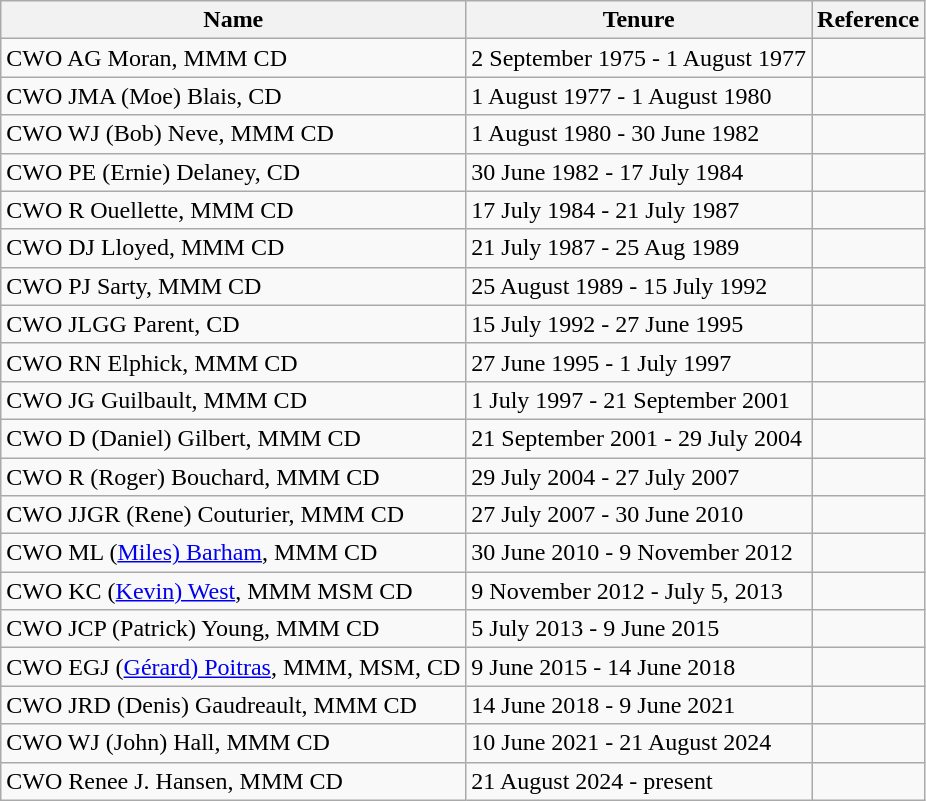<table class="wikitable">
<tr>
<th>Name</th>
<th>Tenure</th>
<th>Reference</th>
</tr>
<tr>
<td>CWO AG Moran, MMM CD</td>
<td>2 September 1975 - 1 August 1977</td>
<td></td>
</tr>
<tr>
<td>CWO JMA (Moe) Blais, CD</td>
<td>1 August 1977 - 1 August 1980</td>
<td></td>
</tr>
<tr>
<td>CWO WJ (Bob) Neve, MMM CD</td>
<td>1 August 1980 - 30 June 1982</td>
<td></td>
</tr>
<tr>
<td>CWO PE (Ernie) Delaney, CD</td>
<td>30 June 1982 - 17 July 1984</td>
<td></td>
</tr>
<tr>
<td>CWO R Ouellette, MMM CD</td>
<td>17 July 1984 - 21 July 1987</td>
<td></td>
</tr>
<tr>
<td>CWO DJ Lloyed, MMM CD</td>
<td>21 July 1987 - 25 Aug 1989</td>
<td></td>
</tr>
<tr>
<td>CWO PJ Sarty, MMM CD</td>
<td>25 August 1989 - 15 July 1992</td>
<td></td>
</tr>
<tr>
<td>CWO JLGG Parent, CD</td>
<td>15 July 1992 - 27 June 1995</td>
<td></td>
</tr>
<tr>
<td>CWO RN Elphick, MMM CD</td>
<td>27 June 1995 - 1 July 1997</td>
<td></td>
</tr>
<tr>
<td>CWO JG Guilbault, MMM CD</td>
<td>1 July 1997 - 21 September 2001</td>
<td></td>
</tr>
<tr>
<td>CWO D (Daniel) Gilbert, MMM CD</td>
<td>21 September 2001 - 29 July 2004</td>
<td></td>
</tr>
<tr>
<td>CWO R (Roger) Bouchard, MMM CD</td>
<td>29 July 2004 - 27 July 2007</td>
<td></td>
</tr>
<tr>
<td>CWO JJGR (Rene) Couturier, MMM CD</td>
<td>27 July 2007 - 30 June 2010</td>
<td></td>
</tr>
<tr>
<td>CWO ML (<a href='#'>Miles) Barham</a>, MMM CD</td>
<td>30 June 2010 - 9 November 2012</td>
<td></td>
</tr>
<tr>
<td>CWO KC (<a href='#'>Kevin) West</a>, MMM MSM CD</td>
<td>9 November 2012 - July 5, 2013</td>
<td></td>
</tr>
<tr>
<td>CWO JCP (Patrick) Young, MMM CD</td>
<td>5 July 2013 - 9 June 2015</td>
<td></td>
</tr>
<tr>
<td>CWO EGJ (<a href='#'>Gérard) Poitras</a>, MMM, MSM, CD</td>
<td>9 June 2015 - 14 June 2018</td>
<td></td>
</tr>
<tr>
<td>CWO JRD (Denis) Gaudreault, MMM CD</td>
<td>14 June 2018 - 9 June 2021</td>
<td></td>
</tr>
<tr>
<td>CWO WJ (John) Hall, MMM CD</td>
<td>10 June 2021 - 21 August 2024</td>
<td></td>
</tr>
<tr>
<td>CWO Renee J. Hansen, MMM CD</td>
<td>21 August 2024 - present</td>
<td></td>
</tr>
</table>
